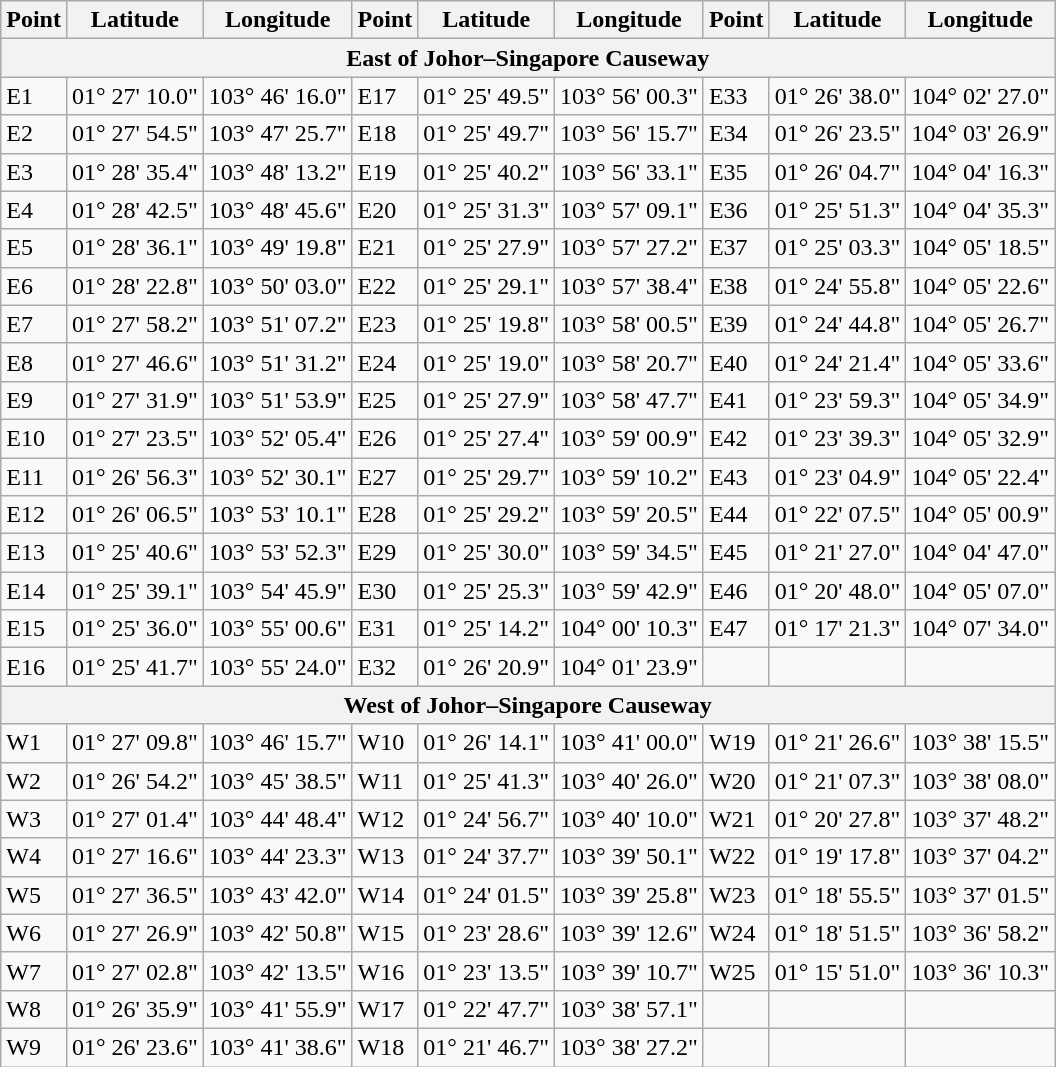<table class="wikitable">
<tr>
<th>Point</th>
<th>Latitude</th>
<th>Longitude</th>
<th>Point</th>
<th>Latitude</th>
<th>Longitude</th>
<th>Point</th>
<th>Latitude</th>
<th>Longitude</th>
</tr>
<tr>
<th colspan="10" style="text-align:central">East of Johor–Singapore Causeway</th>
</tr>
<tr>
<td>E1</td>
<td>01° 27' 10.0"</td>
<td>103° 46' 16.0"</td>
<td>E17</td>
<td>01° 25' 49.5"</td>
<td>103° 56' 00.3"</td>
<td>E33</td>
<td>01° 26' 38.0"</td>
<td>104° 02' 27.0"</td>
</tr>
<tr>
<td>E2</td>
<td>01° 27' 54.5"</td>
<td>103° 47' 25.7"</td>
<td>E18</td>
<td>01° 25' 49.7"</td>
<td>103° 56' 15.7"</td>
<td>E34</td>
<td>01° 26' 23.5"</td>
<td>104° 03' 26.9"</td>
</tr>
<tr>
<td>E3</td>
<td>01° 28' 35.4"</td>
<td>103° 48' 13.2"</td>
<td>E19</td>
<td>01° 25' 40.2"</td>
<td>103° 56' 33.1"</td>
<td>E35</td>
<td>01° 26' 04.7"</td>
<td>104° 04' 16.3"</td>
</tr>
<tr>
<td>E4</td>
<td>01° 28' 42.5"</td>
<td>103° 48' 45.6"</td>
<td>E20</td>
<td>01° 25' 31.3"</td>
<td>103° 57' 09.1"</td>
<td>E36</td>
<td>01° 25' 51.3"</td>
<td>104° 04' 35.3"</td>
</tr>
<tr>
<td>E5</td>
<td>01° 28' 36.1"</td>
<td>103° 49' 19.8"</td>
<td>E21</td>
<td>01° 25' 27.9"</td>
<td>103° 57' 27.2"</td>
<td>E37</td>
<td>01° 25' 03.3"</td>
<td>104° 05' 18.5"</td>
</tr>
<tr>
<td>E6</td>
<td>01° 28' 22.8"</td>
<td>103° 50' 03.0"</td>
<td>E22</td>
<td>01° 25' 29.1"</td>
<td>103° 57' 38.4"</td>
<td>E38</td>
<td>01° 24' 55.8"</td>
<td>104° 05' 22.6"</td>
</tr>
<tr>
<td>E7</td>
<td>01° 27' 58.2"</td>
<td>103° 51' 07.2"</td>
<td>E23</td>
<td>01° 25' 19.8"</td>
<td>103° 58' 00.5"</td>
<td>E39</td>
<td>01° 24' 44.8"</td>
<td>104° 05' 26.7"</td>
</tr>
<tr>
<td>E8</td>
<td>01° 27' 46.6"</td>
<td>103° 51' 31.2"</td>
<td>E24</td>
<td>01° 25' 19.0"</td>
<td>103° 58' 20.7"</td>
<td>E40</td>
<td>01° 24' 21.4"</td>
<td>104° 05' 33.6"</td>
</tr>
<tr>
<td>E9</td>
<td>01° 27' 31.9"</td>
<td>103° 51' 53.9"</td>
<td>E25</td>
<td>01° 25' 27.9"</td>
<td>103° 58' 47.7"</td>
<td>E41</td>
<td>01° 23' 59.3"</td>
<td>104° 05' 34.9"</td>
</tr>
<tr>
<td>E10</td>
<td>01° 27' 23.5"</td>
<td>103° 52' 05.4"</td>
<td>E26</td>
<td>01° 25' 27.4"</td>
<td>103° 59' 00.9"</td>
<td>E42</td>
<td>01° 23' 39.3"</td>
<td>104° 05' 32.9"</td>
</tr>
<tr>
<td>E11</td>
<td>01° 26' 56.3"</td>
<td>103° 52' 30.1"</td>
<td>E27</td>
<td>01° 25' 29.7"</td>
<td>103° 59' 10.2"</td>
<td>E43</td>
<td>01° 23' 04.9"</td>
<td>104° 05' 22.4"</td>
</tr>
<tr>
<td>E12</td>
<td>01° 26' 06.5"</td>
<td>103° 53' 10.1"</td>
<td>E28</td>
<td>01° 25' 29.2"</td>
<td>103° 59' 20.5"</td>
<td>E44</td>
<td>01° 22' 07.5"</td>
<td>104° 05' 00.9"</td>
</tr>
<tr>
<td>E13</td>
<td>01° 25' 40.6"</td>
<td>103° 53' 52.3"</td>
<td>E29</td>
<td>01° 25' 30.0"</td>
<td>103° 59' 34.5"</td>
<td>E45</td>
<td>01° 21' 27.0"</td>
<td>104° 04' 47.0"</td>
</tr>
<tr>
<td>E14</td>
<td>01° 25' 39.1"</td>
<td>103° 54' 45.9"</td>
<td>E30</td>
<td>01° 25' 25.3"</td>
<td>103° 59' 42.9"</td>
<td>E46</td>
<td>01° 20' 48.0"</td>
<td>104° 05' 07.0"</td>
</tr>
<tr>
<td>E15</td>
<td>01° 25' 36.0"</td>
<td>103° 55' 00.6"</td>
<td>E31</td>
<td>01° 25' 14.2"</td>
<td>104° 00' 10.3"</td>
<td>E47</td>
<td>01° 17' 21.3"</td>
<td>104° 07' 34.0"</td>
</tr>
<tr>
<td>E16</td>
<td>01° 25' 41.7"</td>
<td>103° 55' 24.0"</td>
<td>E32</td>
<td>01° 26' 20.9"</td>
<td>104° 01' 23.9"</td>
<td></td>
<td></td>
<td></td>
</tr>
<tr>
<th colspan="10" style="text-align:central">West of Johor–Singapore Causeway</th>
</tr>
<tr>
<td>W1</td>
<td>01° 27' 09.8"</td>
<td>103° 46' 15.7"</td>
<td>W10</td>
<td>01° 26' 14.1"</td>
<td>103° 41' 00.0"</td>
<td>W19</td>
<td>01° 21' 26.6"</td>
<td>103° 38' 15.5"</td>
</tr>
<tr>
<td>W2</td>
<td>01° 26' 54.2"</td>
<td>103° 45' 38.5"</td>
<td>W11</td>
<td>01° 25' 41.3"</td>
<td>103° 40' 26.0"</td>
<td>W20</td>
<td>01° 21' 07.3"</td>
<td>103° 38' 08.0"</td>
</tr>
<tr>
<td>W3</td>
<td>01° 27' 01.4"</td>
<td>103° 44' 48.4"</td>
<td>W12</td>
<td>01° 24' 56.7"</td>
<td>103° 40' 10.0"</td>
<td>W21</td>
<td>01° 20' 27.8"</td>
<td>103° 37' 48.2"</td>
</tr>
<tr>
<td>W4</td>
<td>01° 27' 16.6"</td>
<td>103° 44' 23.3"</td>
<td>W13</td>
<td>01° 24' 37.7"</td>
<td>103° 39' 50.1"</td>
<td>W22</td>
<td>01° 19' 17.8"</td>
<td>103° 37' 04.2"</td>
</tr>
<tr>
<td>W5</td>
<td>01° 27' 36.5"</td>
<td>103° 43' 42.0"</td>
<td>W14</td>
<td>01° 24' 01.5"</td>
<td>103° 39' 25.8"</td>
<td>W23</td>
<td>01° 18' 55.5"</td>
<td>103° 37' 01.5"</td>
</tr>
<tr>
<td>W6</td>
<td>01° 27' 26.9"</td>
<td>103° 42' 50.8"</td>
<td>W15</td>
<td>01° 23' 28.6"</td>
<td>103° 39' 12.6"</td>
<td>W24</td>
<td>01° 18' 51.5"</td>
<td>103° 36' 58.2"</td>
</tr>
<tr>
<td>W7</td>
<td>01° 27' 02.8"</td>
<td>103° 42' 13.5"</td>
<td>W16</td>
<td>01° 23' 13.5"</td>
<td>103° 39' 10.7"</td>
<td>W25</td>
<td>01° 15' 51.0"</td>
<td>103° 36' 10.3"</td>
</tr>
<tr>
<td>W8</td>
<td>01° 26' 35.9"</td>
<td>103° 41' 55.9"</td>
<td>W17</td>
<td>01° 22' 47.7"</td>
<td>103° 38' 57.1"</td>
<td></td>
<td></td>
<td></td>
</tr>
<tr>
<td>W9</td>
<td>01° 26' 23.6"</td>
<td>103° 41' 38.6"</td>
<td>W18</td>
<td>01° 21' 46.7"</td>
<td>103° 38' 27.2"</td>
<td></td>
<td></td>
<td></td>
</tr>
</table>
